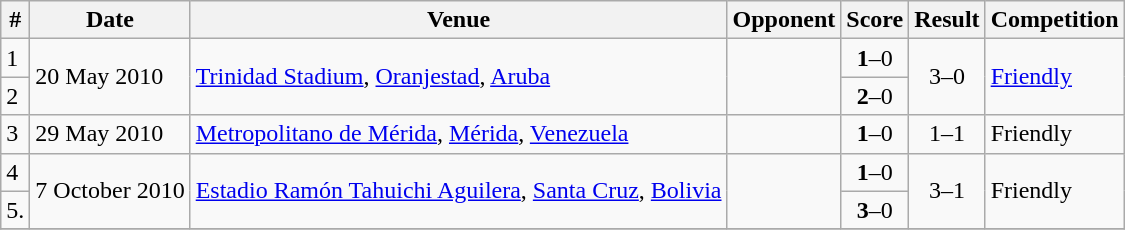<table class="wikitable">
<tr>
<th>#</th>
<th>Date</th>
<th>Venue</th>
<th>Opponent</th>
<th>Score</th>
<th>Result</th>
<th>Competition</th>
</tr>
<tr>
<td>1</td>
<td rowspan="2">20 May 2010</td>
<td rowspan="2"><a href='#'>Trinidad Stadium</a>, <a href='#'>Oranjestad</a>, <a href='#'>Aruba</a></td>
<td rowspan="2"></td>
<td align=center><strong>1</strong>–0</td>
<td rowspan="2" align=center>3–0</td>
<td rowspan="2"><a href='#'>Friendly</a></td>
</tr>
<tr>
<td>2</td>
<td align=center><strong>2</strong>–0</td>
</tr>
<tr>
<td>3</td>
<td>29 May 2010</td>
<td><a href='#'>Metropolitano de Mérida</a>, <a href='#'>Mérida</a>, <a href='#'>Venezuela</a></td>
<td></td>
<td align=center><strong>1</strong>–0</td>
<td align=center>1–1</td>
<td>Friendly</td>
</tr>
<tr>
<td>4</td>
<td rowspan="2">7 October 2010</td>
<td rowspan="2"><a href='#'>Estadio Ramón Tahuichi Aguilera</a>, <a href='#'>Santa Cruz</a>,  <a href='#'>Bolivia</a></td>
<td rowspan="2"></td>
<td align=center><strong>1</strong>–0</td>
<td rowspan="2" align=center>3–1</td>
<td rowspan="2">Friendly</td>
</tr>
<tr>
<td>5.</td>
<td align=center><strong>3</strong>–0</td>
</tr>
<tr>
</tr>
</table>
